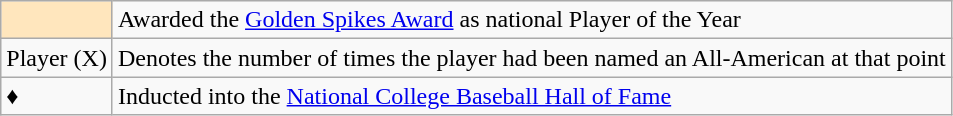<table class="wikitable">
<tr>
<td style="background-color:#FFE6BD"></td>
<td>Awarded the <a href='#'>Golden Spikes Award</a> as national Player of the Year</td>
</tr>
<tr>
<td>Player (X)</td>
<td>Denotes the number of times the player had been named an All-American at that point</td>
</tr>
<tr>
<td>♦</td>
<td>Inducted into the <a href='#'>National College Baseball Hall of Fame</a></td>
</tr>
</table>
